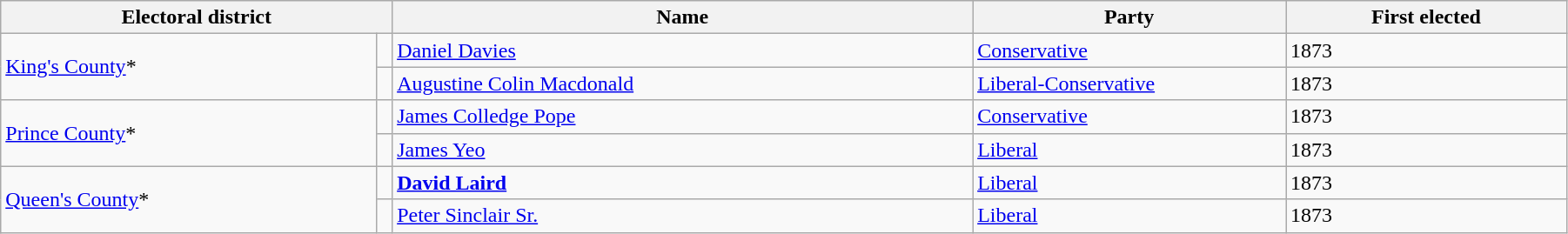<table class="wikitable" style="width:95%;">
<tr>
<th colspan="2" style="width:25%;">Electoral district</th>
<th>Name</th>
<th width=20%>Party</th>
<th>First elected</th>
</tr>
<tr>
<td style="width:24%;" rowspan="2"><a href='#'>King's County</a>*</td>
<td></td>
<td><a href='#'>Daniel Davies</a></td>
<td><a href='#'>Conservative</a></td>
<td>1873</td>
</tr>
<tr>
<td></td>
<td><a href='#'>Augustine Colin Macdonald</a></td>
<td><a href='#'>Liberal-Conservative</a></td>
<td>1873</td>
</tr>
<tr>
<td rowspan=2><a href='#'>Prince County</a>*</td>
<td></td>
<td><a href='#'>James Colledge Pope</a></td>
<td><a href='#'>Conservative</a></td>
<td>1873</td>
</tr>
<tr>
<td></td>
<td><a href='#'>James Yeo</a></td>
<td><a href='#'>Liberal</a></td>
<td>1873</td>
</tr>
<tr>
<td rowspan=2><a href='#'>Queen's County</a>*</td>
<td></td>
<td><strong><a href='#'>David Laird</a></strong></td>
<td><a href='#'>Liberal</a></td>
<td>1873</td>
</tr>
<tr>
<td></td>
<td><a href='#'>Peter Sinclair Sr.</a></td>
<td><a href='#'>Liberal</a></td>
<td>1873</td>
</tr>
</table>
